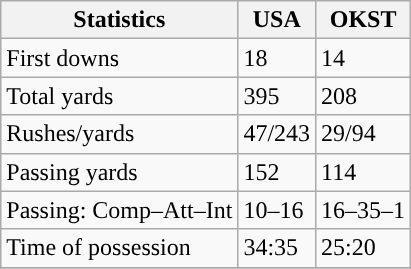<table class="wikitable" style="float: left;">
<tr>
<th>Statistics</th>
<th>USA</th>
<th>OKST</th>
</tr>
<tr>
<td>First downs</td>
<td>18</td>
<td>14</td>
</tr>
<tr>
<td>Total yards</td>
<td>395</td>
<td>208</td>
</tr>
<tr>
<td>Rushes/yards</td>
<td>47/243</td>
<td>29/94</td>
</tr>
<tr>
<td>Passing yards</td>
<td>152</td>
<td>114</td>
</tr>
<tr>
<td>Passing: Comp–Att–Int</td>
<td>10–16</td>
<td>16–35–1</td>
</tr>
<tr>
<td>Time of possession</td>
<td>34:35</td>
<td>25:20</td>
</tr>
<tr>
</tr>
</table>
